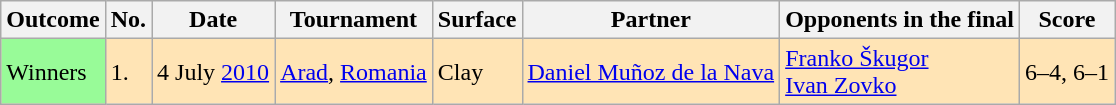<table class="sortable wikitable">
<tr>
<th>Outcome</th>
<th>No.</th>
<th>Date</th>
<th>Tournament</th>
<th>Surface</th>
<th>Partner</th>
<th>Opponents in the final</th>
<th>Score</th>
</tr>
<tr style="background:moccasin">
<td style="background:#98FB98">Winners</td>
<td>1.</td>
<td>4 July <a href='#'>2010</a></td>
<td> <a href='#'>Arad</a>, <a href='#'>Romania</a></td>
<td>Clay</td>
<td> <a href='#'>Daniel Muñoz de la Nava</a></td>
<td> <a href='#'>Franko Škugor</a> <br> <a href='#'>Ivan Zovko</a></td>
<td>6–4, 6–1</td>
</tr>
</table>
